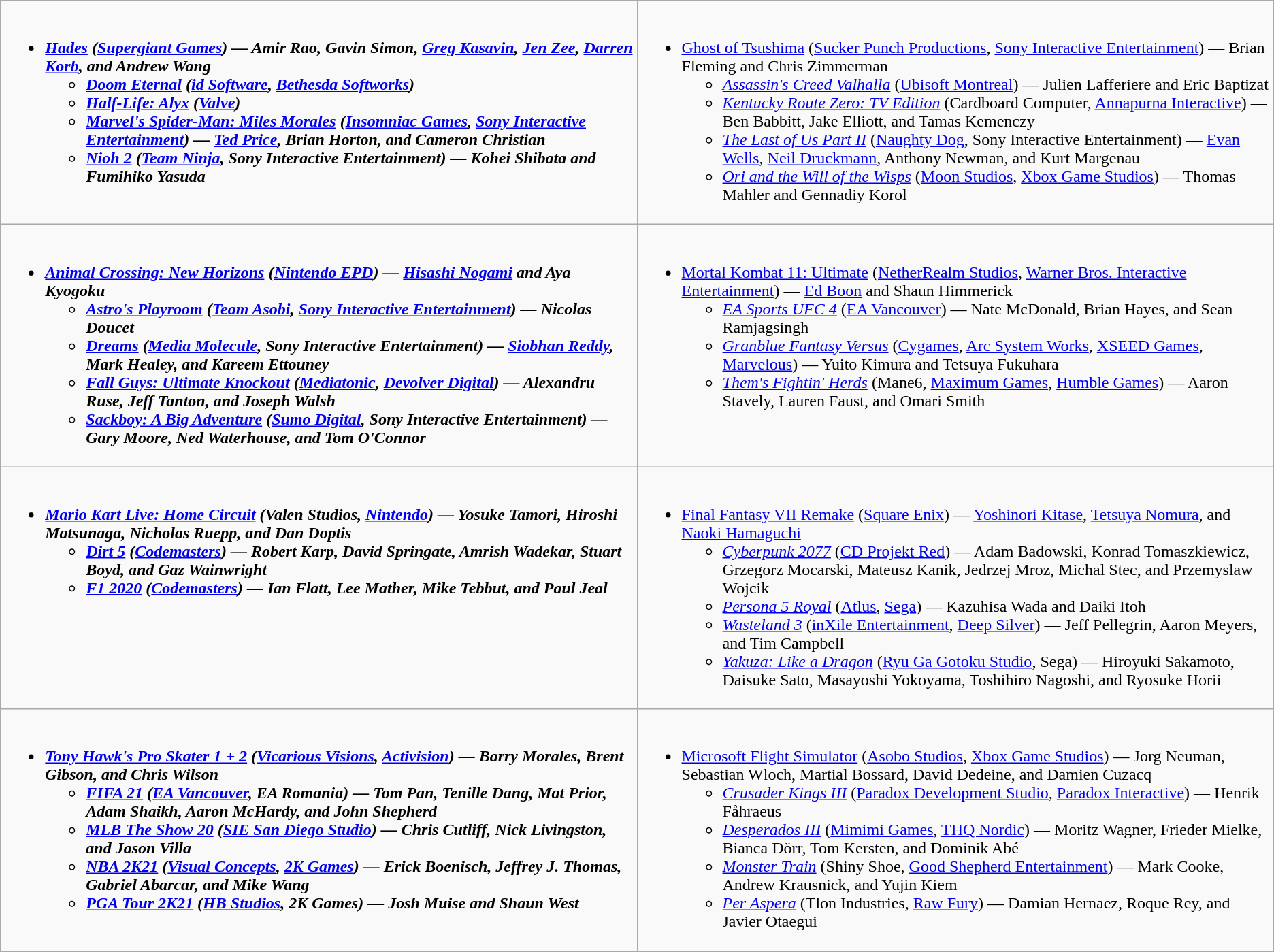<table class="wikitable">
<tr>
<td valign="top" width="50%"><br><ul><li><strong><em><a href='#'>Hades</a><em> (<a href='#'>Supergiant Games</a>) — Amir Rao, Gavin Simon, <a href='#'>Greg Kasavin</a>, <a href='#'>Jen Zee</a>, <a href='#'>Darren Korb</a>, and Andrew Wang<strong><ul><li></em><a href='#'>Doom Eternal</a><em> (<a href='#'>id Software</a>, <a href='#'>Bethesda Softworks</a>)</li><li></em><a href='#'>Half-Life: Alyx</a><em> (<a href='#'>Valve</a>)</li><li></em><a href='#'>Marvel's Spider-Man: Miles Morales</a><em> (<a href='#'>Insomniac Games</a>, <a href='#'>Sony Interactive Entertainment</a>) — <a href='#'>Ted Price</a>, Brian Horton, and Cameron Christian</li><li></em><a href='#'>Nioh 2</a><em> (<a href='#'>Team Ninja</a>, Sony Interactive Entertainment) — Kohei Shibata and Fumihiko Yasuda</li></ul></li></ul></td>
<td valign="top" width="50%"><br><ul><li></em></strong><a href='#'>Ghost of Tsushima</a></em> (<a href='#'>Sucker Punch Productions</a>, <a href='#'>Sony Interactive Entertainment</a>) — Brian Fleming and Chris Zimmerman</strong><ul><li><em><a href='#'>Assassin's Creed Valhalla</a></em> (<a href='#'>Ubisoft Montreal</a>) — Julien Lafferiere and Eric Baptizat</li><li><em><a href='#'>Kentucky Route Zero: TV Edition</a></em> (Cardboard Computer, <a href='#'>Annapurna Interactive</a>) — Ben Babbitt, Jake Elliott, and Tamas Kemenczy</li><li><em><a href='#'>The Last of Us Part II</a></em> (<a href='#'>Naughty Dog</a>, Sony Interactive Entertainment) — <a href='#'>Evan Wells</a>, <a href='#'>Neil Druckmann</a>, Anthony Newman, and Kurt Margenau</li><li><em><a href='#'>Ori and the Will of the Wisps</a></em> (<a href='#'>Moon Studios</a>, <a href='#'>Xbox Game Studios</a>) — Thomas Mahler and Gennadiy Korol</li></ul></li></ul></td>
</tr>
<tr>
<td valign="top" width="50%"><br><ul><li><strong><em><a href='#'>Animal Crossing: New Horizons</a><em> (<a href='#'>Nintendo EPD</a>) — <a href='#'>Hisashi Nogami</a> and Aya Kyogoku<strong><ul><li></em><a href='#'>Astro's Playroom</a><em> (<a href='#'>Team Asobi</a>, <a href='#'>Sony Interactive Entertainment</a>) — Nicolas Doucet</li><li></em><a href='#'>Dreams</a><em> (<a href='#'>Media Molecule</a>, Sony Interactive Entertainment) — <a href='#'>Siobhan Reddy</a>, Mark Healey, and Kareem Ettouney</li><li></em><a href='#'>Fall Guys: Ultimate Knockout</a><em> (<a href='#'>Mediatonic</a>, <a href='#'>Devolver Digital</a>) — Alexandru Ruse, Jeff Tanton, and Joseph Walsh</li><li></em><a href='#'>Sackboy: A Big Adventure</a><em> (<a href='#'>Sumo Digital</a>, Sony Interactive Entertainment) — Gary Moore, Ned Waterhouse, and Tom O'Connor</li></ul></li></ul></td>
<td valign="top" width="50%"><br><ul><li></em></strong><a href='#'>Mortal Kombat 11: Ultimate</a></em> (<a href='#'>NetherRealm Studios</a>, <a href='#'>Warner Bros. Interactive Entertainment</a>) — <a href='#'>Ed Boon</a> and Shaun Himmerick</strong><ul><li><em><a href='#'>EA Sports UFC 4</a></em> (<a href='#'>EA Vancouver</a>) — Nate McDonald, Brian Hayes, and Sean Ramjagsingh</li><li><em><a href='#'>Granblue Fantasy Versus</a></em> (<a href='#'>Cygames</a>, <a href='#'>Arc System Works</a>, <a href='#'>XSEED Games</a>, <a href='#'>Marvelous</a>) — Yuito Kimura and Tetsuya Fukuhara</li><li><em><a href='#'>Them's Fightin' Herds</a></em> (Mane6, <a href='#'>Maximum Games</a>, <a href='#'>Humble Games</a>) — Aaron Stavely, Lauren Faust, and Omari Smith</li></ul></li></ul></td>
</tr>
<tr>
<td valign="top" width="50%"><br><ul><li><strong><em><a href='#'>Mario Kart Live: Home Circuit</a><em> (Valen Studios, <a href='#'>Nintendo</a>) — Yosuke Tamori, Hiroshi Matsunaga, Nicholas Ruepp, and Dan Doptis<strong><ul><li></em><a href='#'>Dirt 5</a><em> (<a href='#'>Codemasters</a>) — Robert Karp, David Springate, Amrish Wadekar, Stuart Boyd, and Gaz Wainwright</li><li></em><a href='#'>F1 2020</a><em> (<a href='#'>Codemasters</a>) — Ian Flatt, Lee Mather, Mike Tebbut, and Paul Jeal</li></ul></li></ul></td>
<td valign="top" width="50%"><br><ul><li></em></strong><a href='#'>Final Fantasy VII Remake</a></em> (<a href='#'>Square Enix</a>) — <a href='#'>Yoshinori Kitase</a>, <a href='#'>Tetsuya Nomura</a>, and <a href='#'>Naoki Hamaguchi</a></strong><ul><li><em><a href='#'>Cyberpunk 2077</a></em> (<a href='#'>CD Projekt Red</a>) — Adam Badowski, Konrad Tomaszkiewicz, Grzegorz Mocarski, Mateusz Kanik, Jedrzej Mroz, Michal Stec, and Przemyslaw Wojcik</li><li><em><a href='#'>Persona 5 Royal</a></em> (<a href='#'>Atlus</a>, <a href='#'>Sega</a>) — Kazuhisa Wada and Daiki Itoh</li><li><em><a href='#'>Wasteland 3</a></em> (<a href='#'>inXile Entertainment</a>, <a href='#'>Deep Silver</a>) — Jeff Pellegrin, Aaron Meyers, and Tim Campbell</li><li><em><a href='#'>Yakuza: Like a Dragon</a></em> (<a href='#'>Ryu Ga Gotoku Studio</a>, Sega) — Hiroyuki Sakamoto, Daisuke Sato, Masayoshi Yokoyama, Toshihiro Nagoshi, and Ryosuke Horii</li></ul></li></ul></td>
</tr>
<tr>
<td valign="top" width="50%"><br><ul><li><strong><em><a href='#'>Tony Hawk's Pro Skater 1 + 2</a><em> (<a href='#'>Vicarious Visions</a>, <a href='#'>Activision</a>) — Barry Morales, Brent Gibson, and Chris Wilson<strong><ul><li></em><a href='#'>FIFA 21</a><em> (<a href='#'>EA Vancouver</a>, EA Romania) — Tom Pan, Tenille Dang, Mat Prior, Adam Shaikh, Aaron McHardy, and John Shepherd</li><li></em><a href='#'>MLB The Show 20</a><em> (<a href='#'>SIE San Diego Studio</a>) — Chris Cutliff, Nick Livingston, and Jason Villa</li><li></em><a href='#'>NBA 2K21</a><em> (<a href='#'>Visual Concepts</a>, <a href='#'>2K Games</a>) — Erick Boenisch, Jeffrey J. Thomas, Gabriel Abarcar, and Mike Wang</li><li></em><a href='#'>PGA Tour 2K21</a><em> (<a href='#'>HB Studios</a>, 2K Games) — Josh Muise and Shaun West</li></ul></li></ul></td>
<td valign="top" width="50%"><br><ul><li></em></strong><a href='#'>Microsoft Flight Simulator</a></em> (<a href='#'>Asobo Studios</a>, <a href='#'>Xbox Game Studios</a>) — Jorg Neuman, Sebastian Wloch, Martial Bossard, David Dedeine, and Damien Cuzacq</strong><ul><li><em><a href='#'>Crusader Kings III</a></em> (<a href='#'>Paradox Development Studio</a>, <a href='#'>Paradox Interactive</a>) — Henrik Fåhraeus</li><li><em><a href='#'>Desperados III</a></em> (<a href='#'>Mimimi Games</a>, <a href='#'>THQ Nordic</a>) — Moritz Wagner, Frieder Mielke, Bianca Dörr, Tom Kersten, and Dominik Abé</li><li><em><a href='#'>Monster Train</a></em> (Shiny Shoe, <a href='#'>Good Shepherd Entertainment</a>) — Mark Cooke, Andrew Krausnick, and Yujin Kiem</li><li><em><a href='#'>Per Aspera</a></em> (Tlon Industries, <a href='#'>Raw Fury</a>) — Damian Hernaez, Roque Rey, and Javier Otaegui</li></ul></li></ul></td>
</tr>
</table>
